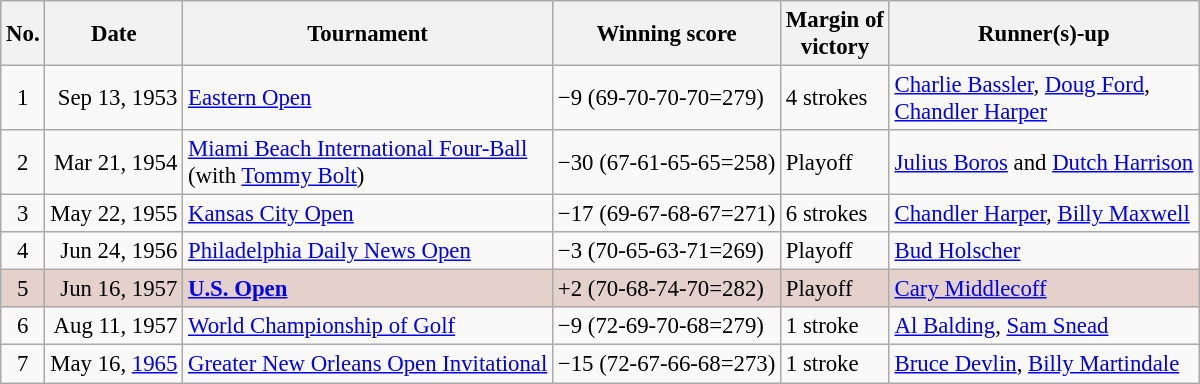<table class="wikitable" style="font-size:95%;">
<tr>
<th>No.</th>
<th>Date</th>
<th>Tournament</th>
<th>Winning score</th>
<th>Margin of<br>victory</th>
<th>Runner(s)-up</th>
</tr>
<tr>
<td align=center>1</td>
<td align=right>Sep 13, 1953</td>
<td><a href='#'>Eastern Open</a></td>
<td>−9 (69-70-70-70=279)</td>
<td>4 strokes</td>
<td> <a href='#'>Charlie Bassler</a>,  <a href='#'>Doug Ford</a>,<br> <a href='#'>Chandler Harper</a></td>
</tr>
<tr>
<td align=center>2</td>
<td align=right>Mar 21, 1954</td>
<td><a href='#'>Miami Beach International Four-Ball</a><br>(with  <a href='#'>Tommy Bolt</a>)</td>
<td>−30 (67-61-65-65=258)</td>
<td>Playoff</td>
<td> <a href='#'>Julius Boros</a> and  <a href='#'>Dutch Harrison</a></td>
</tr>
<tr>
<td align=center>3</td>
<td align=right>May 22, 1955</td>
<td><a href='#'>Kansas City Open</a></td>
<td>−17 (69-67-68-67=271)</td>
<td>6 strokes</td>
<td> <a href='#'>Chandler Harper</a>,  <a href='#'>Billy Maxwell</a></td>
</tr>
<tr>
<td align=center>4</td>
<td align=right>Jun 24, 1956</td>
<td><a href='#'>Philadelphia Daily News Open</a></td>
<td>−3 (70-65-63-71=269)</td>
<td>Playoff</td>
<td> <a href='#'>Bud Holscher</a></td>
</tr>
<tr style="background:#e5d1cb;">
<td align=center>5</td>
<td align=right>Jun 16, 1957</td>
<td><strong><a href='#'>U.S. Open</a></strong></td>
<td>+2 (70-68-74-70=282)</td>
<td>Playoff</td>
<td> <a href='#'>Cary Middlecoff</a></td>
</tr>
<tr>
<td align=center>6</td>
<td align=right>Aug 11, 1957</td>
<td><a href='#'>World Championship of Golf</a></td>
<td>−9 (72-69-70-68=279)</td>
<td>1 stroke</td>
<td> <a href='#'>Al Balding</a>,  <a href='#'>Sam Snead</a></td>
</tr>
<tr>
<td align=center>7</td>
<td align=right>May 16, <a href='#'>1965</a></td>
<td><a href='#'>Greater New Orleans Open Invitational</a></td>
<td>−15 (72-67-66-68=273)</td>
<td>1 stroke</td>
<td> <a href='#'>Bruce Devlin</a>,  <a href='#'>Billy Martindale</a></td>
</tr>
</table>
